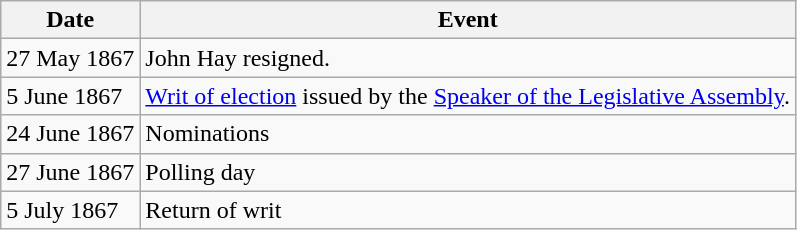<table class="wikitable">
<tr>
<th>Date</th>
<th>Event</th>
</tr>
<tr>
<td>27 May 1867</td>
<td>John Hay resigned.</td>
</tr>
<tr>
<td>5 June 1867</td>
<td><a href='#'>Writ of election</a> issued by the <a href='#'>Speaker of the Legislative Assembly</a>.</td>
</tr>
<tr>
<td>24 June 1867</td>
<td>Nominations</td>
</tr>
<tr>
<td>27 June 1867</td>
<td>Polling day</td>
</tr>
<tr>
<td>5 July 1867</td>
<td>Return of writ</td>
</tr>
</table>
